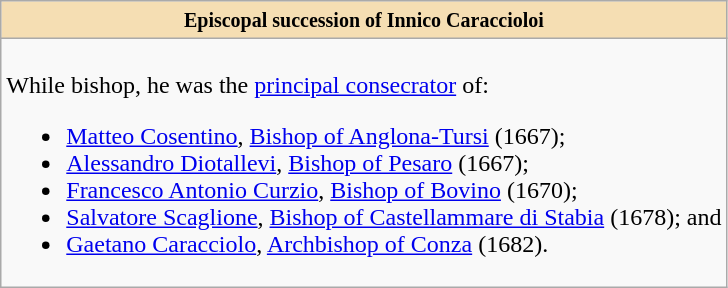<table role="presentation" class="wikitable mw-collapsible mw-collapsed"|>
<tr>
<th style="background:#F5DEB3"><small>Episcopal succession of Innico Caraccioloi</small></th>
</tr>
<tr>
<td><br>While bishop, he was the <a href='#'>principal consecrator</a> of:<ul><li><a href='#'>Matteo Cosentino</a>, <a href='#'>Bishop of Anglona-Tursi</a> (1667);</li><li><a href='#'>Alessandro Diotallevi</a>, <a href='#'>Bishop of Pesaro</a> (1667);</li><li><a href='#'>Francesco Antonio Curzio</a>, <a href='#'>Bishop of Bovino</a> (1670);</li><li><a href='#'>Salvatore Scaglione</a>, <a href='#'>Bishop of Castellammare di Stabia</a> (1678); and</li><li><a href='#'>Gaetano Caracciolo</a>, <a href='#'>Archbishop of Conza</a> (1682).</li></ul></td>
</tr>
</table>
